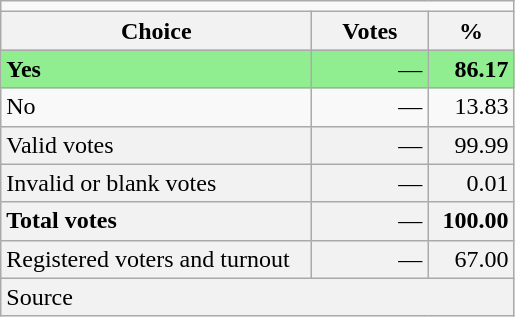<table class="wikitable" style="text-align:right;">
<tr>
<td colspan="6" align="center"></td>
</tr>
<tr>
<th style="width:200px;">Choice</th>
<th style="width:70px;">Votes</th>
<th style="width:50px;">%</th>
</tr>
<tr style="background:lightgreen;">
<td align="left"> <strong>Yes</strong></td>
<td>—</td>
<td><strong>86.17</strong></td>
</tr>
<tr>
<td align="left">No</td>
<td>—</td>
<td>13.83</td>
</tr>
<tr style="background-color:#F2F2F2">
<td align="left">Valid votes</td>
<td>—</td>
<td>99.99</td>
</tr>
<tr style="background-color:#F2F2F2">
<td align="left">Invalid or blank votes</td>
<td>—</td>
<td>0.01</td>
</tr>
<tr style="background-color:#F2F2F2">
<td align="left"><strong>Total votes</strong></td>
<td>—</td>
<td><strong>100.00</strong></td>
</tr>
<tr style="background-color:#F2F2F2">
<td align="left">Registered voters and turnout</td>
<td>—</td>
<td>67.00</td>
</tr>
<tr style="background-color:#F2F2F2">
<td colspan="3" align="left">Source</td>
</tr>
</table>
